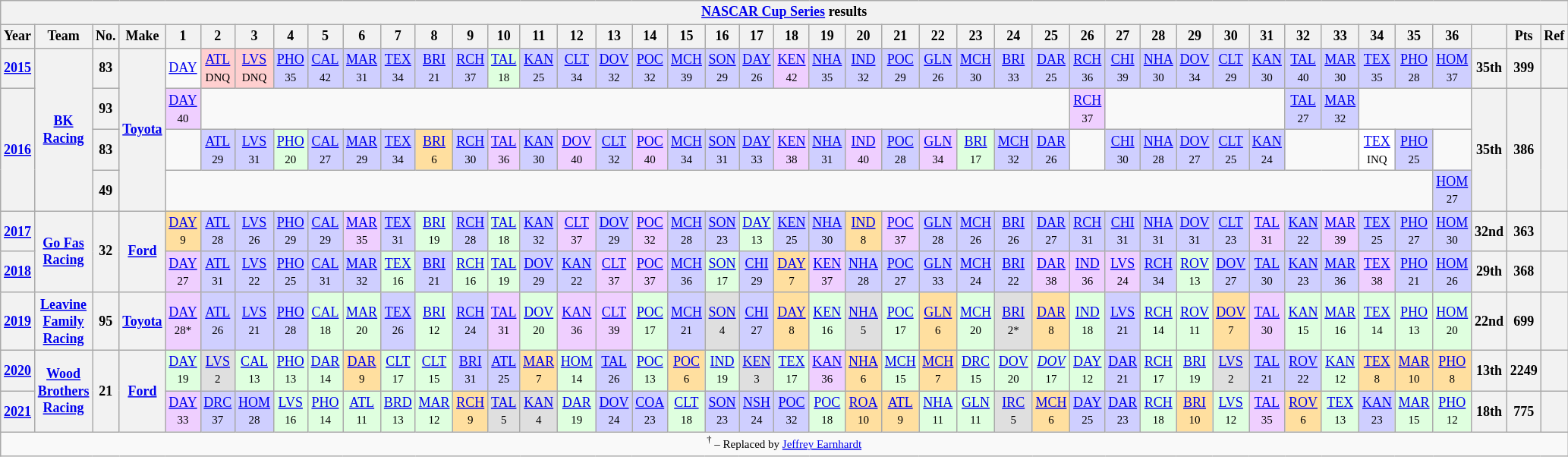<table class="wikitable" style="text-align:center; font-size:75%">
<tr>
<th colspan=46><a href='#'>NASCAR Cup Series</a> results</th>
</tr>
<tr>
<th>Year</th>
<th>Team</th>
<th>No.</th>
<th>Make</th>
<th>1</th>
<th>2</th>
<th>3</th>
<th>4</th>
<th>5</th>
<th>6</th>
<th>7</th>
<th>8</th>
<th>9</th>
<th>10</th>
<th>11</th>
<th>12</th>
<th>13</th>
<th>14</th>
<th>15</th>
<th>16</th>
<th>17</th>
<th>18</th>
<th>19</th>
<th>20</th>
<th>21</th>
<th>22</th>
<th>23</th>
<th>24</th>
<th>25</th>
<th>26</th>
<th>27</th>
<th>28</th>
<th>29</th>
<th>30</th>
<th>31</th>
<th>32</th>
<th>33</th>
<th>34</th>
<th>35</th>
<th>36</th>
<th></th>
<th>Pts</th>
<th>Ref</th>
</tr>
<tr>
<th><a href='#'>2015</a></th>
<th rowspan=4><a href='#'>BK Racing</a></th>
<th>83</th>
<th rowspan=4><a href='#'>Toyota</a></th>
<td><a href='#'>DAY</a></td>
<td style="background:#FFCFCF;"><a href='#'>ATL</a><br><small>DNQ</small></td>
<td style="background:#FFCFCF;"><a href='#'>LVS</a><br><small>DNQ</small></td>
<td style="background:#CFCFFF;"><a href='#'>PHO</a><br><small>35</small></td>
<td style="background:#CFCFFF;"><a href='#'>CAL</a><br><small>42</small></td>
<td style="background:#CFCFFF;"><a href='#'>MAR</a><br><small>31</small></td>
<td style="background:#CFCFFF;"><a href='#'>TEX</a><br><small>34</small></td>
<td style="background:#CFCFFF;"><a href='#'>BRI</a><br><small>21</small></td>
<td style="background:#CFCFFF;"><a href='#'>RCH</a><br><small>37</small></td>
<td style="background:#DFFFDF;"><a href='#'>TAL</a><br><small>18</small></td>
<td style="background:#CFCFFF;"><a href='#'>KAN</a><br><small>25</small></td>
<td style="background:#CFCFFF;"><a href='#'>CLT</a><br><small>34</small></td>
<td style="background:#CFCFFF;"><a href='#'>DOV</a><br><small>32</small></td>
<td style="background:#CFCFFF;"><a href='#'>POC</a><br><small>32</small></td>
<td style="background:#CFCFFF;"><a href='#'>MCH</a><br><small>39</small></td>
<td style="background:#CFCFFF;"><a href='#'>SON</a><br><small>29</small></td>
<td style="background:#CFCFFF;"><a href='#'>DAY</a><br><small>26</small></td>
<td style="background:#EFCFFF;"><a href='#'>KEN</a><br><small>42</small></td>
<td style="background:#CFCFFF;"><a href='#'>NHA</a><br><small>35</small></td>
<td style="background:#CFCFFF;"><a href='#'>IND</a><br><small>32</small></td>
<td style="background:#CFCFFF;"><a href='#'>POC</a><br><small>29</small></td>
<td style="background:#CFCFFF;"><a href='#'>GLN</a><br><small>26</small></td>
<td style="background:#CFCFFF;"><a href='#'>MCH</a><br><small>30</small></td>
<td style="background:#CFCFFF;"><a href='#'>BRI</a><br><small>33</small></td>
<td style="background:#CFCFFF;"><a href='#'>DAR</a><br><small>25</small></td>
<td style="background:#CFCFFF;"><a href='#'>RCH</a><br><small>36</small></td>
<td style="background:#CFCFFF;"><a href='#'>CHI</a><br><small>39</small></td>
<td style="background:#CFCFFF;"><a href='#'>NHA</a><br><small>30</small></td>
<td style="background:#CFCFFF;"><a href='#'>DOV</a><br><small>34</small></td>
<td style="background:#CFCFFF;"><a href='#'>CLT</a><br><small>29</small></td>
<td style="background:#CFCFFF;"><a href='#'>KAN</a><br><small>30</small></td>
<td style="background:#CFCFFF;"><a href='#'>TAL</a><br><small>40</small></td>
<td style="background:#CFCFFF;"><a href='#'>MAR</a><br><small>30</small></td>
<td style="background:#CFCFFF;"><a href='#'>TEX</a><br><small>35</small></td>
<td style="background:#CFCFFF;"><a href='#'>PHO</a><br><small>28</small></td>
<td style="background:#CFCFFF;"><a href='#'>HOM</a><br><small>37</small></td>
<th>35th</th>
<th>399</th>
<th></th>
</tr>
<tr>
<th rowspan=3><a href='#'>2016</a></th>
<th>93</th>
<td style="background:#EFCFFF;"><a href='#'>DAY</a><br><small>40</small></td>
<td colspan=24></td>
<td style="background:#EFCFFF;"><a href='#'>RCH</a><br><small>37</small></td>
<td colspan=5></td>
<td style="background:#CFCFFF;"><a href='#'>TAL</a><br><small>27</small></td>
<td style="background:#CFCFFF;"><a href='#'>MAR</a><br><small>32</small></td>
<td colspan=3></td>
<th rowspan=3>35th</th>
<th rowspan=3>386</th>
<th rowspan=3></th>
</tr>
<tr>
<th>83</th>
<td></td>
<td style="background:#CFCFFF;"><a href='#'>ATL</a><br><small>29</small></td>
<td style="background:#CFCFFF;"><a href='#'>LVS</a><br><small>31</small></td>
<td style="background:#DFFFDF;"><a href='#'>PHO</a><br><small>20</small></td>
<td style="background:#CFCFFF;"><a href='#'>CAL</a><br><small>27</small></td>
<td style="background:#CFCFFF;"><a href='#'>MAR</a><br><small>29</small></td>
<td style="background:#CFCFFF;"><a href='#'>TEX</a><br><small>34</small></td>
<td style="background:#FFDF9F;"><a href='#'>BRI</a><br><small>6</small></td>
<td style="background:#CFCFFF;"><a href='#'>RCH</a><br><small>30</small></td>
<td style="background:#EFCFFF;"><a href='#'>TAL</a><br><small>36</small></td>
<td style="background:#CFCFFF;"><a href='#'>KAN</a><br><small>30</small></td>
<td style="background:#EFCFFF;"><a href='#'>DOV</a><br><small>40</small></td>
<td style="background:#CFCFFF;"><a href='#'>CLT</a><br><small>32</small></td>
<td style="background:#EFCFFF;"><a href='#'>POC</a><br><small>40</small></td>
<td style="background:#CFCFFF;"><a href='#'>MCH</a><br><small>34</small></td>
<td style="background:#CFCFFF;"><a href='#'>SON</a><br><small>31</small></td>
<td style="background:#CFCFFF;"><a href='#'>DAY</a><br><small>33</small></td>
<td style="background:#EFCFFF;"><a href='#'>KEN</a><br><small>38</small></td>
<td style="background:#CFCFFF;"><a href='#'>NHA</a><br><small>31</small></td>
<td style="background:#EFCFFF;"><a href='#'>IND</a><br><small>40</small></td>
<td style="background:#CFCFFF;"><a href='#'>POC</a><br><small>28</small></td>
<td style="background:#EFCFFF;"><a href='#'>GLN</a><br><small>34</small></td>
<td style="background:#DFFFDF;"><a href='#'>BRI</a><br><small>17</small></td>
<td style="background:#CFCFFF;"><a href='#'>MCH</a><br><small>32</small></td>
<td style="background:#CFCFFF;"><a href='#'>DAR</a><br><small>26</small></td>
<td></td>
<td style="background:#CFCFFF;"><a href='#'>CHI</a><br><small>30</small></td>
<td style="background:#CFCFFF;"><a href='#'>NHA</a><br><small>28</small></td>
<td style="background:#CFCFFF;"><a href='#'>DOV</a><br><small>27</small></td>
<td style="background:#CFCFFF;"><a href='#'>CLT</a><br><small>25</small></td>
<td style="background:#CFCFFF;"><a href='#'>KAN</a><br><small>24</small></td>
<td colspan=2></td>
<td style="background:#FFFFFF;"><a href='#'>TEX</a><br><small>INQ</small></td>
<td style="background:#CFCFFF;"><a href='#'>PHO</a><br><small>25</small></td>
<td></td>
</tr>
<tr>
<th>49</th>
<td colspan=35></td>
<td style="background:#CFCFFF;"><a href='#'>HOM</a><br><small>27</small></td>
</tr>
<tr>
<th><a href='#'>2017</a></th>
<th rowspan=2><a href='#'>Go Fas Racing</a></th>
<th rowspan=2>32</th>
<th rowspan=2><a href='#'>Ford</a></th>
<td style="background:#FFDF9F;"><a href='#'>DAY</a><br><small>9</small></td>
<td style="background:#CFCFFF;"><a href='#'>ATL</a><br><small>28</small></td>
<td style="background:#CFCFFF;"><a href='#'>LVS</a><br><small>26</small></td>
<td style="background:#CFCFFF;"><a href='#'>PHO</a><br><small>29</small></td>
<td style="background:#CFCFFF;"><a href='#'>CAL</a><br><small>29</small></td>
<td style="background:#EFCFFF;"><a href='#'>MAR</a><br><small>35</small></td>
<td style="background:#CFCFFF;"><a href='#'>TEX</a><br><small>31</small></td>
<td style="background:#DFFFDF;"><a href='#'>BRI</a><br><small>19</small></td>
<td style="background:#CFCFFF;"><a href='#'>RCH</a><br><small>28</small></td>
<td style="background:#DFFFDF;"><a href='#'>TAL</a><br><small>18</small></td>
<td style="background:#CFCFFF;"><a href='#'>KAN</a><br><small>32</small></td>
<td style="background:#EFCFFF;"><a href='#'>CLT</a><br><small>37</small></td>
<td style="background:#CFCFFF;"><a href='#'>DOV</a><br><small>29</small></td>
<td style="background:#EFCFFF;"><a href='#'>POC</a><br><small>32</small></td>
<td style="background:#CFCFFF;"><a href='#'>MCH</a><br><small>28</small></td>
<td style="background:#CFCFFF;"><a href='#'>SON</a><br><small>23</small></td>
<td style="background:#DFFFDF;"><a href='#'>DAY</a><br><small>13</small></td>
<td style="background:#CFCFFF;"><a href='#'>KEN</a><br><small>25</small></td>
<td style="background:#CFCFFF;"><a href='#'>NHA</a><br><small>30</small></td>
<td style="background:#FFDF9F;"><a href='#'>IND</a><br><small>8</small></td>
<td style="background:#EFCFFF;"><a href='#'>POC</a><br><small>37</small></td>
<td style="background:#CFCFFF;"><a href='#'>GLN</a><br><small>28</small></td>
<td style="background:#CFCFFF;"><a href='#'>MCH</a><br><small>26</small></td>
<td style="background:#CFCFFF;"><a href='#'>BRI</a><br><small>26</small></td>
<td style="background:#CFCFFF;"><a href='#'>DAR</a><br><small>27</small></td>
<td style="background:#CFCFFF;"><a href='#'>RCH</a><br><small>31</small></td>
<td style="background:#CFCFFF;"><a href='#'>CHI</a><br><small>31</small></td>
<td style="background:#CFCFFF;"><a href='#'>NHA</a><br><small>31</small></td>
<td style="background:#CFCFFF;"><a href='#'>DOV</a><br><small>31</small></td>
<td style="background:#CFCFFF;"><a href='#'>CLT</a><br><small>23</small></td>
<td style="background:#EFCFFF;"><a href='#'>TAL</a><br><small>31</small></td>
<td style="background:#CFCFFF;"><a href='#'>KAN</a><br><small>22</small></td>
<td style="background:#EFCFFF;"><a href='#'>MAR</a><br><small>39</small></td>
<td style="background:#CFCFFF;"><a href='#'>TEX</a><br><small>25</small></td>
<td style="background:#CFCFFF;"><a href='#'>PHO</a><br><small>27</small></td>
<td style="background:#CFCFFF;"><a href='#'>HOM</a><br><small>30</small></td>
<th>32nd</th>
<th>363</th>
<th></th>
</tr>
<tr>
<th><a href='#'>2018</a></th>
<td style="background:#EFCFFF;"><a href='#'>DAY</a><br><small>27</small></td>
<td style="background:#CFCFFF;"><a href='#'>ATL</a><br><small>31</small></td>
<td style="background:#CFCFFF;"><a href='#'>LVS</a><br><small>22</small></td>
<td style="background:#CFCFFF;"><a href='#'>PHO</a><br><small>25</small></td>
<td style="background:#CFCFFF;"><a href='#'>CAL</a><br><small>31</small></td>
<td style="background:#CFCFFF;"><a href='#'>MAR</a><br><small>32</small></td>
<td style="background:#DFFFDF;"><a href='#'>TEX</a><br><small>16</small></td>
<td style="background:#CFCFFF;"><a href='#'>BRI</a><br><small>21</small></td>
<td style="background:#DFFFDF;"><a href='#'>RCH</a><br><small>16</small></td>
<td style="background:#DFFFDF;"><a href='#'>TAL</a><br><small>19</small></td>
<td style="background:#CFCFFF;"><a href='#'>DOV</a><br><small>29</small></td>
<td style="background:#CFCFFF;"><a href='#'>KAN</a><br><small>22</small></td>
<td style="background:#EFCFFF;"><a href='#'>CLT</a><br><small>37</small></td>
<td style="background:#EFCFFF;"><a href='#'>POC</a><br><small>37</small></td>
<td style="background:#CFCFFF;"><a href='#'>MCH</a><br><small>36</small></td>
<td style="background:#DFFFDF;"><a href='#'>SON</a><br><small>17</small></td>
<td style="background:#CFCFFF;"><a href='#'>CHI</a><br><small>29</small></td>
<td style="background:#FFDF9F;"><a href='#'>DAY</a><br><small>7</small></td>
<td style="background:#EFCFFF;"><a href='#'>KEN</a><br><small>37</small></td>
<td style="background:#CFCFFF;"><a href='#'>NHA</a><br><small>28</small></td>
<td style="background:#CFCFFF;"><a href='#'>POC</a><br><small>27</small></td>
<td style="background:#CFCFFF;"><a href='#'>GLN</a><br><small>33</small></td>
<td style="background:#CFCFFF;"><a href='#'>MCH</a><br><small>24</small></td>
<td style="background:#CFCFFF;"><a href='#'>BRI</a><br><small>22</small></td>
<td style="background:#EFCFFF;"><a href='#'>DAR</a><br><small>38</small></td>
<td style="background:#EFCFFF;"><a href='#'>IND</a><br><small>36</small></td>
<td style="background:#EFCFFF;"><a href='#'>LVS</a><br><small>24</small></td>
<td style="background:#CFCFFF;"><a href='#'>RCH</a><br><small>34</small></td>
<td style="background:#DFFFDF;"><a href='#'>ROV</a><br><small>13</small></td>
<td style="background:#CFCFFF;"><a href='#'>DOV</a><br><small>27</small></td>
<td style="background:#CFCFFF;"><a href='#'>TAL</a><br><small>30</small></td>
<td style="background:#CFCFFF;"><a href='#'>KAN</a><br><small>23</small></td>
<td style="background:#CFCFFF;"><a href='#'>MAR</a><br><small>36</small></td>
<td style="background:#EFCFFF;"><a href='#'>TEX</a><br><small>38</small></td>
<td style="background:#CFCFFF;"><a href='#'>PHO</a><br><small>21</small></td>
<td style="background:#CFCFFF;"><a href='#'>HOM</a><br><small>26</small></td>
<th>29th</th>
<th>368</th>
<th></th>
</tr>
<tr>
<th><a href='#'>2019</a></th>
<th><a href='#'>Leavine Family Racing</a></th>
<th>95</th>
<th><a href='#'>Toyota</a></th>
<td style="background:#EFCFFF;"><a href='#'>DAY</a><br><small>28*</small></td>
<td style="background:#CFCFFF;"><a href='#'>ATL</a><br><small>26</small></td>
<td style="background:#CFCFFF;"><a href='#'>LVS</a><br><small>21</small></td>
<td style="background:#CFCFFF;"><a href='#'>PHO</a><br><small>28</small></td>
<td style="background:#DFFFDF;"><a href='#'>CAL</a><br><small>18</small></td>
<td style="background:#DFFFDF;"><a href='#'>MAR</a><br><small>20</small></td>
<td style="background:#CFCFFF;"><a href='#'>TEX</a><br><small>26</small></td>
<td style="background:#DFFFDF;"><a href='#'>BRI</a><br><small>12</small></td>
<td style="background:#CFCFFF;"><a href='#'>RCH</a><br><small>24</small></td>
<td style="background:#EFCFFF;"><a href='#'>TAL</a><br><small>31</small></td>
<td style="background:#DFFFDF;"><a href='#'>DOV</a><br><small>20</small></td>
<td style="background:#EFCFFF;"><a href='#'>KAN</a><br><small>36</small></td>
<td style="background:#EFCFFF;"><a href='#'>CLT</a><br><small>39</small></td>
<td style="background:#DFFFDF;"><a href='#'>POC</a><br><small>17</small></td>
<td style="background:#CFCFFF;"><a href='#'>MCH</a><br><small>21</small></td>
<td style="background:#DFDFDF;"><a href='#'>SON</a><br><small>4</small></td>
<td style="background:#CFCFFF;"><a href='#'>CHI</a><br><small>27</small></td>
<td style="background:#FFDF9F;"><a href='#'>DAY</a><br><small>8</small></td>
<td style="background:#DFFFDF;"><a href='#'>KEN</a><br><small>16</small></td>
<td style="background:#DFDFDF;"><a href='#'>NHA</a><br><small>5</small></td>
<td style="background:#DFFFDF;"><a href='#'>POC</a><br><small>17</small></td>
<td style="background:#FFDF9F;"><a href='#'>GLN</a><br><small>6</small></td>
<td style="background:#DFFFDF;"><a href='#'>MCH</a><br><small>20</small></td>
<td style="background:#DFDFDF;"><a href='#'>BRI</a><br><small>2*</small></td>
<td style="background:#FFDF9F;"><a href='#'>DAR</a><br><small>8</small></td>
<td style="background:#DFFFDF;"><a href='#'>IND</a><br><small>18</small></td>
<td style="background:#CFCFFF;"><a href='#'>LVS</a><br><small>21</small></td>
<td style="background:#DFFFDF;"><a href='#'>RCH</a><br><small>14</small></td>
<td style="background:#DFFFDF;"><a href='#'>ROV</a><br><small>11</small></td>
<td style="background:#FFDF9F;"><a href='#'>DOV</a><br><small>7</small></td>
<td style="background:#EFCFFF;"><a href='#'>TAL</a><br><small>30</small></td>
<td style="background:#DFFFDF;"><a href='#'>KAN</a><br><small>15</small></td>
<td style="background:#DFFFDF;"><a href='#'>MAR</a><br><small>16</small></td>
<td style="background:#DFFFDF;"><a href='#'>TEX</a><br><small>14</small></td>
<td style="background:#DFFFDF;"><a href='#'>PHO</a><br><small>13</small></td>
<td style="background:#DFFFDF;"><a href='#'>HOM</a><br><small>20</small></td>
<th>22nd</th>
<th>699</th>
<th></th>
</tr>
<tr>
<th><a href='#'>2020</a></th>
<th rowspan=2><a href='#'>Wood Brothers Racing</a></th>
<th rowspan=2>21</th>
<th rowspan=2><a href='#'>Ford</a></th>
<td style="background:#DFFFDF;"><a href='#'>DAY</a><br><small>19</small></td>
<td style="background:#DFDFDF;"><a href='#'>LVS</a><br><small>2</small></td>
<td style="background:#DFFFDF;"><a href='#'>CAL</a><br><small>13</small></td>
<td style="background:#DFFFDF;"><a href='#'>PHO</a><br><small>13</small></td>
<td style="background:#DFFFDF;"><a href='#'>DAR</a><br><small>14</small></td>
<td style="background:#FFDF9F;"><a href='#'>DAR</a><br><small>9</small></td>
<td style="background:#DFFFDF;"><a href='#'>CLT</a><br><small>17</small></td>
<td style="background:#DFFFDF;"><a href='#'>CLT</a><br><small>15</small></td>
<td style="background:#CFCFFF;"><a href='#'>BRI</a><br><small>31</small></td>
<td style="background:#CFCFFF;"><a href='#'>ATL</a><br><small>25</small></td>
<td style="background:#FFDF9F;"><a href='#'>MAR</a><br><small>7</small></td>
<td style="background:#DFFFDF;"><a href='#'>HOM</a><br><small>14</small></td>
<td style="background:#CFCFFF;"><a href='#'>TAL</a><br><small>26</small></td>
<td style="background:#DFFFDF;"><a href='#'>POC</a><br><small>13</small></td>
<td style="background:#FFDF9F;"><a href='#'>POC</a><br><small>6</small></td>
<td style="background:#DFFFDF;"><a href='#'>IND</a><br><small>19</small></td>
<td style="background:#DFDFDF;"><a href='#'>KEN</a><br><small>3</small></td>
<td style="background:#DFFFDF;"><a href='#'>TEX</a><br><small>17</small></td>
<td style="background:#EFCFFF;"><a href='#'>KAN</a><br><small>36</small></td>
<td style="background:#FFDF9F;"><a href='#'>NHA</a><br><small>6</small></td>
<td style="background:#DFFFDF;"><a href='#'>MCH</a><br><small>15</small></td>
<td style="background:#FFDF9F;"><a href='#'>MCH</a><br><small>7</small></td>
<td style="background:#DFFFDF;"><a href='#'>DRC</a><br><small>15</small></td>
<td style="background:#DFFFDF;"><a href='#'>DOV</a><br><small>20</small></td>
<td style="background:#DFFFDF;"><em><a href='#'>DOV</a></em><br><small>17</small></td>
<td style="background:#DFFFDF;"><a href='#'>DAY</a><br><small>12</small></td>
<td style="background:#CFCFFF;"><a href='#'>DAR</a><br><small>21</small></td>
<td style="background:#DFFFDF;"><a href='#'>RCH</a><br><small>17</small></td>
<td style="background:#DFFFDF;"><a href='#'>BRI</a><br><small>19</small></td>
<td style="background:#DFDFDF;"><a href='#'>LVS</a><br><small>2</small></td>
<td style="background:#CFCFFF;"><a href='#'>TAL</a><br><small>21</small></td>
<td style="background:#CFCFFF;"><a href='#'>ROV</a><br><small>22</small></td>
<td style="background:#DFFFDF;"><a href='#'>KAN</a><br><small>12</small></td>
<td style="background:#FFDF9F;"><a href='#'>TEX</a><br><small>8</small></td>
<td style="background:#FFDF9F;"><a href='#'>MAR</a><br><small>10</small></td>
<td style="background:#FFDF9F;"><a href='#'>PHO</a><br><small>8</small></td>
<th>13th</th>
<th>2249</th>
<th></th>
</tr>
<tr>
<th><a href='#'>2021</a></th>
<td style="background:#EFCFFF;"><a href='#'>DAY</a><br><small>33</small></td>
<td style="background:#CFCFFF;"><a href='#'>DRC</a><br><small>37</small></td>
<td style="background:#CFCFFF;"><a href='#'>HOM</a><br><small>28</small></td>
<td style="background:#DFFFDF;"><a href='#'>LVS</a><br><small>16</small></td>
<td style="background:#DFFFDF;"><a href='#'>PHO</a><br><small>14</small></td>
<td style="background:#DFFFDF;"><a href='#'>ATL</a><br><small>11</small></td>
<td style="background:#DFFFDF;"><a href='#'>BRD</a><br><small>13</small></td>
<td style="background:#DFFFDF;"><a href='#'>MAR</a><br><small>12</small></td>
<td style="background:#FFDF9F;"><a href='#'>RCH</a><br><small>9</small></td>
<td style="background:#DFDFDF;"><a href='#'>TAL</a><br><small>5</small></td>
<td style="background:#DFDFDF;"><a href='#'>KAN</a><br><small>4</small></td>
<td style="background:#DFFFDF;"><a href='#'>DAR</a><br><small>19</small></td>
<td style="background:#CFCFFF;"><a href='#'>DOV</a><br><small>24</small></td>
<td style="background:#CFCFFF;"><a href='#'>COA</a><br><small>23</small></td>
<td style="background:#DFFFDF;"><a href='#'>CLT</a><br><small>18</small></td>
<td style="background:#CFCFFF;"><a href='#'>SON</a><br><small>23</small></td>
<td style="background:#CFCFFF;"><a href='#'>NSH</a><br><small>24</small></td>
<td style="background:#CFCFFF;"><a href='#'>POC</a><br><small>32</small></td>
<td style="background:#DFFFDF;"><a href='#'>POC</a><br><small>18</small></td>
<td style="background:#FFDF9F;"><a href='#'>ROA</a><br><small>10</small></td>
<td style="background:#FFDF9F;"><a href='#'>ATL</a><br><small>9</small></td>
<td style="background:#DFFFDF;"><a href='#'>NHA</a><br><small>11</small></td>
<td style="background:#DFFFDF;"><a href='#'>GLN</a><br><small>11</small></td>
<td style="background:#DFDFDF;"><a href='#'>IRC</a><br><small>5</small></td>
<td style="background:#FFDF9F;"><a href='#'>MCH</a><br><small>6</small></td>
<td style="background:#CFCFFF;"><a href='#'>DAY</a><br><small>25</small></td>
<td style="background:#CFCFFF;"><a href='#'>DAR</a><br><small>23</small></td>
<td style="background:#DFFFDF;"><a href='#'>RCH</a><br><small>18</small></td>
<td style="background:#FFDF9F;"><a href='#'>BRI</a><br><small>10</small></td>
<td style="background:#DFFFDF;"><a href='#'>LVS</a><br><small>12</small></td>
<td style="background:#EFCFFF;"><a href='#'>TAL</a><br><small>35</small></td>
<td style="background:#FFDF9F;"><a href='#'>ROV</a><br><small>6</small></td>
<td style="background:#DFFFDF;"><a href='#'>TEX</a><br><small>13</small></td>
<td style="background:#CFCFFF;"><a href='#'>KAN</a><br><small>23</small></td>
<td style="background:#DFFFDF;"><a href='#'>MAR</a><br><small>15</small></td>
<td style="background:#DFFFDF;"><a href='#'>PHO</a><br><small>12</small></td>
<th>18th</th>
<th>775</th>
<th></th>
</tr>
<tr>
<td colspan=46><small><sup>†</sup> – Replaced by <a href='#'>Jeffrey Earnhardt</a></small></td>
</tr>
</table>
